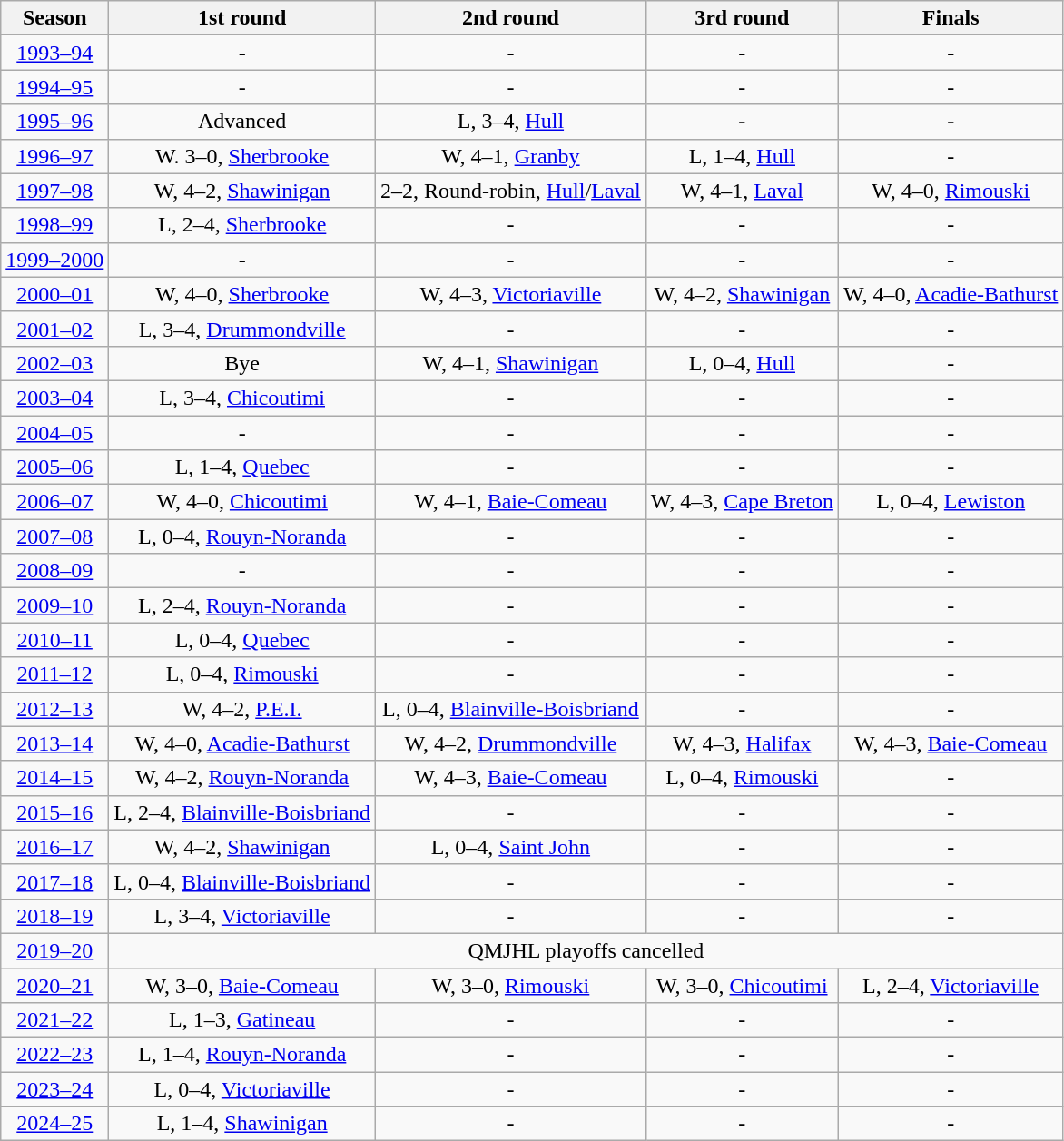<table class="wikitable" style="text-align:center">
<tr>
<th>Season</th>
<th>1st round</th>
<th>2nd round</th>
<th>3rd round</th>
<th>Finals</th>
</tr>
<tr>
<td><a href='#'>1993–94</a></td>
<td>-</td>
<td>-</td>
<td>-</td>
<td>-</td>
</tr>
<tr>
<td><a href='#'>1994–95</a></td>
<td>-</td>
<td>-</td>
<td>-</td>
<td>-</td>
</tr>
<tr>
<td><a href='#'>1995–96</a></td>
<td>Advanced</td>
<td>L, 3–4, <a href='#'>Hull</a></td>
<td>-</td>
<td>-</td>
</tr>
<tr>
<td><a href='#'>1996–97</a></td>
<td>W. 3–0, <a href='#'>Sherbrooke</a></td>
<td>W, 4–1, <a href='#'>Granby</a></td>
<td>L, 1–4, <a href='#'>Hull</a></td>
<td>-</td>
</tr>
<tr>
<td><a href='#'>1997–98</a></td>
<td>W, 4–2, <a href='#'>Shawinigan</a></td>
<td>2–2, Round-robin, <a href='#'>Hull</a>/<a href='#'>Laval</a></td>
<td>W, 4–1, <a href='#'>Laval</a></td>
<td>W, 4–0, <a href='#'>Rimouski</a></td>
</tr>
<tr>
<td><a href='#'>1998–99</a></td>
<td>L, 2–4, <a href='#'>Sherbrooke</a></td>
<td>-</td>
<td>-</td>
<td>-</td>
</tr>
<tr>
<td><a href='#'>1999–2000</a></td>
<td>-</td>
<td>-</td>
<td>-</td>
<td>-</td>
</tr>
<tr>
<td><a href='#'>2000–01</a></td>
<td>W, 4–0, <a href='#'>Sherbrooke</a></td>
<td>W, 4–3, <a href='#'>Victoriaville</a></td>
<td>W, 4–2, <a href='#'>Shawinigan</a></td>
<td>W, 4–0, <a href='#'>Acadie-Bathurst</a></td>
</tr>
<tr>
<td><a href='#'>2001–02</a></td>
<td>L, 3–4, <a href='#'>Drummondville</a></td>
<td>-</td>
<td>-</td>
<td>-</td>
</tr>
<tr>
<td><a href='#'>2002–03</a></td>
<td>Bye</td>
<td>W, 4–1, <a href='#'>Shawinigan</a></td>
<td>L, 0–4, <a href='#'>Hull</a></td>
<td>-</td>
</tr>
<tr>
<td><a href='#'>2003–04</a></td>
<td>L, 3–4, <a href='#'>Chicoutimi</a></td>
<td>-</td>
<td>-</td>
<td>-</td>
</tr>
<tr>
<td><a href='#'>2004–05</a></td>
<td>-</td>
<td>-</td>
<td>-</td>
<td>-</td>
</tr>
<tr>
<td><a href='#'>2005–06</a></td>
<td>L, 1–4, <a href='#'>Quebec</a></td>
<td>-</td>
<td>-</td>
<td>-</td>
</tr>
<tr>
<td><a href='#'>2006–07</a></td>
<td>W, 4–0, <a href='#'>Chicoutimi</a></td>
<td>W, 4–1, <a href='#'>Baie-Comeau</a></td>
<td>W, 4–3, <a href='#'>Cape Breton</a></td>
<td>L, 0–4, <a href='#'>Lewiston</a></td>
</tr>
<tr>
<td><a href='#'>2007–08</a></td>
<td>L, 0–4, <a href='#'>Rouyn-Noranda</a></td>
<td>-</td>
<td>-</td>
<td>-</td>
</tr>
<tr>
<td><a href='#'>2008–09</a></td>
<td>-</td>
<td>-</td>
<td>-</td>
<td>-</td>
</tr>
<tr>
<td><a href='#'>2009–10</a></td>
<td>L, 2–4, <a href='#'>Rouyn-Noranda</a></td>
<td>-</td>
<td>-</td>
<td>-</td>
</tr>
<tr>
<td><a href='#'>2010–11</a></td>
<td>L, 0–4, <a href='#'>Quebec</a></td>
<td>-</td>
<td>-</td>
<td>-</td>
</tr>
<tr>
<td><a href='#'>2011–12</a></td>
<td>L, 0–4, <a href='#'>Rimouski</a></td>
<td>-</td>
<td>-</td>
<td>-</td>
</tr>
<tr>
<td><a href='#'>2012–13</a></td>
<td>W, 4–2, <a href='#'>P.E.I.</a></td>
<td>L, 0–4, <a href='#'>Blainville-Boisbriand</a></td>
<td>-</td>
<td>-</td>
</tr>
<tr>
<td><a href='#'>2013–14</a></td>
<td>W, 4–0, <a href='#'>Acadie-Bathurst</a></td>
<td>W, 4–2, <a href='#'>Drummondville</a></td>
<td>W, 4–3, <a href='#'>Halifax</a></td>
<td>W, 4–3, <a href='#'>Baie-Comeau</a></td>
</tr>
<tr>
<td><a href='#'>2014–15</a></td>
<td>W, 4–2, <a href='#'>Rouyn-Noranda</a></td>
<td>W, 4–3, <a href='#'>Baie-Comeau</a></td>
<td>L, 0–4, <a href='#'>Rimouski</a></td>
<td>-</td>
</tr>
<tr>
<td><a href='#'>2015–16</a></td>
<td>L, 2–4, <a href='#'>Blainville-Boisbriand</a></td>
<td>-</td>
<td>-</td>
<td>-</td>
</tr>
<tr>
<td><a href='#'>2016–17</a></td>
<td>W, 4–2, <a href='#'>Shawinigan</a></td>
<td>L, 0–4, <a href='#'>Saint John</a></td>
<td>-</td>
<td>-</td>
</tr>
<tr>
<td><a href='#'>2017–18</a></td>
<td>L, 0–4, <a href='#'>Blainville-Boisbriand</a></td>
<td>-</td>
<td>-</td>
<td>-</td>
</tr>
<tr>
<td><a href='#'>2018–19</a></td>
<td>L, 3–4, <a href='#'>Victoriaville</a></td>
<td>-</td>
<td>-</td>
<td>-</td>
</tr>
<tr>
<td><a href='#'>2019–20</a></td>
<td colspan=4>QMJHL playoffs cancelled</td>
</tr>
<tr>
<td><a href='#'>2020–21</a></td>
<td>W, 3–0, <a href='#'>Baie-Comeau</a></td>
<td>W, 3–0, <a href='#'>Rimouski</a></td>
<td>W, 3–0, <a href='#'>Chicoutimi</a></td>
<td>L, 2–4, <a href='#'>Victoriaville</a></td>
</tr>
<tr>
<td><a href='#'>2021–22</a></td>
<td>L, 1–3, <a href='#'>Gatineau</a></td>
<td>-</td>
<td>-</td>
<td>-</td>
</tr>
<tr>
<td><a href='#'>2022–23</a></td>
<td>L, 1–4, <a href='#'>Rouyn-Noranda</a></td>
<td>-</td>
<td>-</td>
<td>-</td>
</tr>
<tr>
<td><a href='#'>2023–24</a></td>
<td>L, 0–4, <a href='#'>Victoriaville</a></td>
<td>-</td>
<td>-</td>
<td>-</td>
</tr>
<tr>
<td><a href='#'>2024–25</a></td>
<td>L, 1–4, <a href='#'>Shawinigan</a></td>
<td>-</td>
<td>-</td>
<td>-</td>
</tr>
</table>
